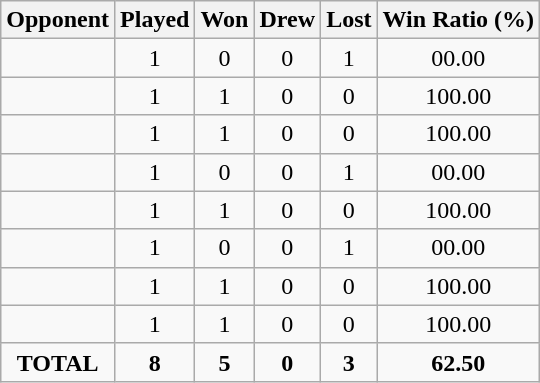<table class="wikitable">
<tr>
<th>Opponent</th>
<th>Played</th>
<th>Won</th>
<th>Drew</th>
<th>Lost</th>
<th>Win Ratio (%)</th>
</tr>
<tr align=center>
<td align=left></td>
<td>1</td>
<td>0</td>
<td>0</td>
<td>1</td>
<td>00.00</td>
</tr>
<tr align=center>
<td align=left></td>
<td>1</td>
<td>1</td>
<td>0</td>
<td>0</td>
<td>100.00</td>
</tr>
<tr align=center>
<td align=left></td>
<td>1</td>
<td>1</td>
<td>0</td>
<td>0</td>
<td>100.00</td>
</tr>
<tr align=center>
<td align=left></td>
<td>1</td>
<td>0</td>
<td>0</td>
<td>1</td>
<td>00.00</td>
</tr>
<tr align=center>
<td align=left></td>
<td>1</td>
<td>1</td>
<td>0</td>
<td>0</td>
<td>100.00</td>
</tr>
<tr align=center>
<td align=left></td>
<td>1</td>
<td>0</td>
<td>0</td>
<td>1</td>
<td>00.00</td>
</tr>
<tr align=center>
<td align=left></td>
<td>1</td>
<td>1</td>
<td>0</td>
<td>0</td>
<td>100.00</td>
</tr>
<tr align=center>
<td align=left></td>
<td>1</td>
<td>1</td>
<td>0</td>
<td>0</td>
<td>100.00</td>
</tr>
<tr align=center>
<td><strong>TOTAL</strong></td>
<td><strong>8</strong></td>
<td><strong>5</strong></td>
<td><strong>0</strong></td>
<td><strong>3</strong></td>
<td><strong>62.50</strong></td>
</tr>
</table>
